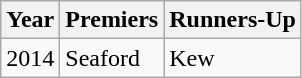<table class="wikitable">
<tr>
<th>Year</th>
<th>Premiers</th>
<th>Runners-Up</th>
</tr>
<tr>
<td>2014</td>
<td>Seaford</td>
<td>Kew</td>
</tr>
</table>
